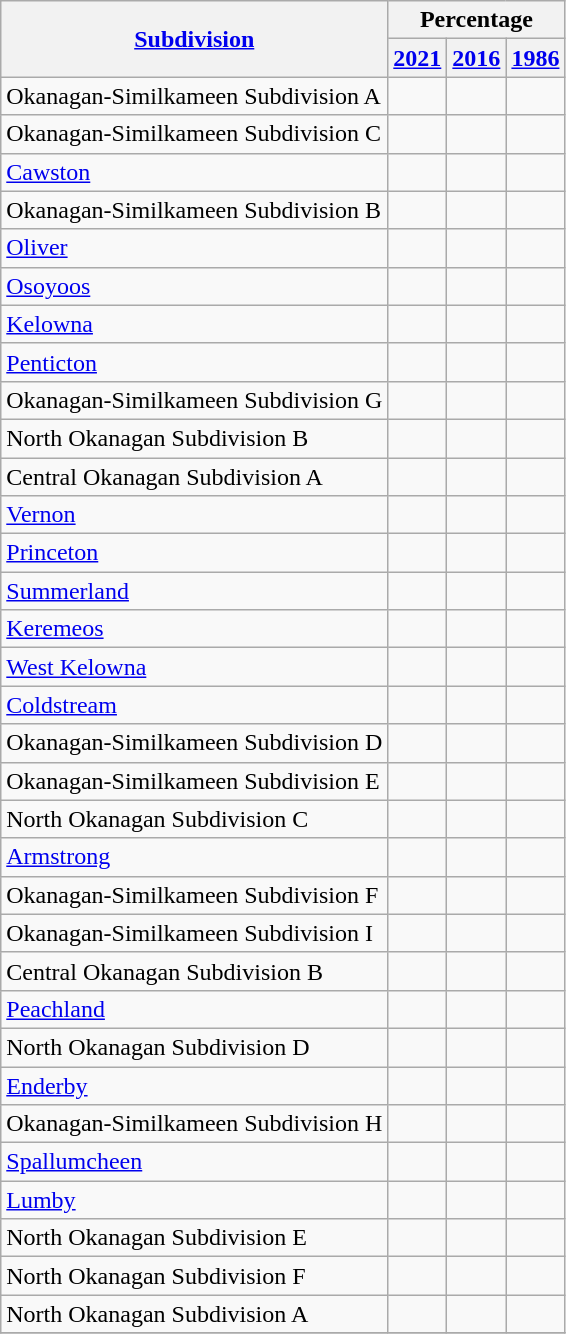<table class="wikitable sortable">
<tr>
<th rowspan="2"><a href='#'>Subdivision</a></th>
<th colspan="3">Percentage</th>
</tr>
<tr>
<th><a href='#'>2021</a></th>
<th><a href='#'>2016</a></th>
<th><a href='#'>1986</a></th>
</tr>
<tr>
<td>Okanagan-Similkameen Subdivision A</td>
<td></td>
<td></td>
<td></td>
</tr>
<tr>
<td>Okanagan-Similkameen Subdivision C</td>
<td></td>
<td></td>
<td></td>
</tr>
<tr>
<td><a href='#'>Cawston</a></td>
<td></td>
<td></td>
<td></td>
</tr>
<tr>
<td>Okanagan-Similkameen Subdivision B</td>
<td></td>
<td></td>
<td></td>
</tr>
<tr>
<td><a href='#'>Oliver</a></td>
<td></td>
<td></td>
<td></td>
</tr>
<tr>
<td><a href='#'>Osoyoos</a></td>
<td></td>
<td></td>
<td></td>
</tr>
<tr>
<td><a href='#'>Kelowna</a></td>
<td></td>
<td></td>
<td></td>
</tr>
<tr>
<td><a href='#'>Penticton</a></td>
<td></td>
<td></td>
<td></td>
</tr>
<tr>
<td>Okanagan-Similkameen Subdivision G</td>
<td></td>
<td></td>
<td></td>
</tr>
<tr>
<td>North Okanagan Subdivision B</td>
<td></td>
<td></td>
<td></td>
</tr>
<tr>
<td>Central Okanagan Subdivision A</td>
<td></td>
<td></td>
<td></td>
</tr>
<tr>
<td><a href='#'>Vernon</a></td>
<td></td>
<td></td>
<td></td>
</tr>
<tr>
<td><a href='#'>Princeton</a></td>
<td></td>
<td></td>
<td></td>
</tr>
<tr>
<td><a href='#'>Summerland</a></td>
<td></td>
<td></td>
<td></td>
</tr>
<tr>
<td><a href='#'>Keremeos</a></td>
<td></td>
<td></td>
<td></td>
</tr>
<tr>
<td><a href='#'>West Kelowna</a></td>
<td></td>
<td></td>
<td></td>
</tr>
<tr>
<td><a href='#'>Coldstream</a></td>
<td></td>
<td></td>
<td></td>
</tr>
<tr>
<td>Okanagan-Similkameen Subdivision D</td>
<td></td>
<td></td>
<td></td>
</tr>
<tr>
<td>Okanagan-Similkameen Subdivision E</td>
<td></td>
<td></td>
<td></td>
</tr>
<tr>
<td>North Okanagan Subdivision C</td>
<td></td>
<td></td>
<td></td>
</tr>
<tr>
<td><a href='#'>Armstrong</a></td>
<td></td>
<td></td>
<td></td>
</tr>
<tr>
<td>Okanagan-Similkameen Subdivision F</td>
<td></td>
<td></td>
<td></td>
</tr>
<tr>
<td>Okanagan-Similkameen Subdivision I</td>
<td></td>
<td></td>
<td></td>
</tr>
<tr>
<td>Central Okanagan Subdivision B</td>
<td></td>
<td></td>
<td></td>
</tr>
<tr>
<td><a href='#'>Peachland</a></td>
<td></td>
<td></td>
<td></td>
</tr>
<tr>
<td>North Okanagan Subdivision D</td>
<td></td>
<td></td>
<td></td>
</tr>
<tr>
<td><a href='#'>Enderby</a></td>
<td></td>
<td></td>
<td></td>
</tr>
<tr>
<td>Okanagan-Similkameen Subdivision H</td>
<td></td>
<td></td>
<td></td>
</tr>
<tr>
<td><a href='#'>Spallumcheen</a></td>
<td></td>
<td></td>
<td></td>
</tr>
<tr>
<td><a href='#'>Lumby</a></td>
<td></td>
<td></td>
<td></td>
</tr>
<tr>
<td>North Okanagan Subdivision E</td>
<td></td>
<td></td>
<td></td>
</tr>
<tr>
<td>North Okanagan Subdivision F</td>
<td></td>
<td></td>
<td></td>
</tr>
<tr>
<td>North Okanagan Subdivision A</td>
<td></td>
<td></td>
<td></td>
</tr>
<tr>
</tr>
</table>
